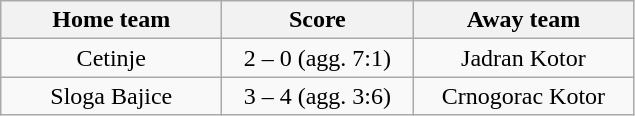<table class="wikitable" style="text-align: center">
<tr>
<th width=140>Home team</th>
<th width=120>Score</th>
<th width=140>Away team</th>
</tr>
<tr>
<td>Cetinje</td>
<td>2 – 0 (agg. 7:1)</td>
<td>Jadran Kotor</td>
</tr>
<tr>
<td>Sloga Bajice</td>
<td>3 – 4 (agg. 3:6)</td>
<td>Crnogorac Kotor</td>
</tr>
</table>
